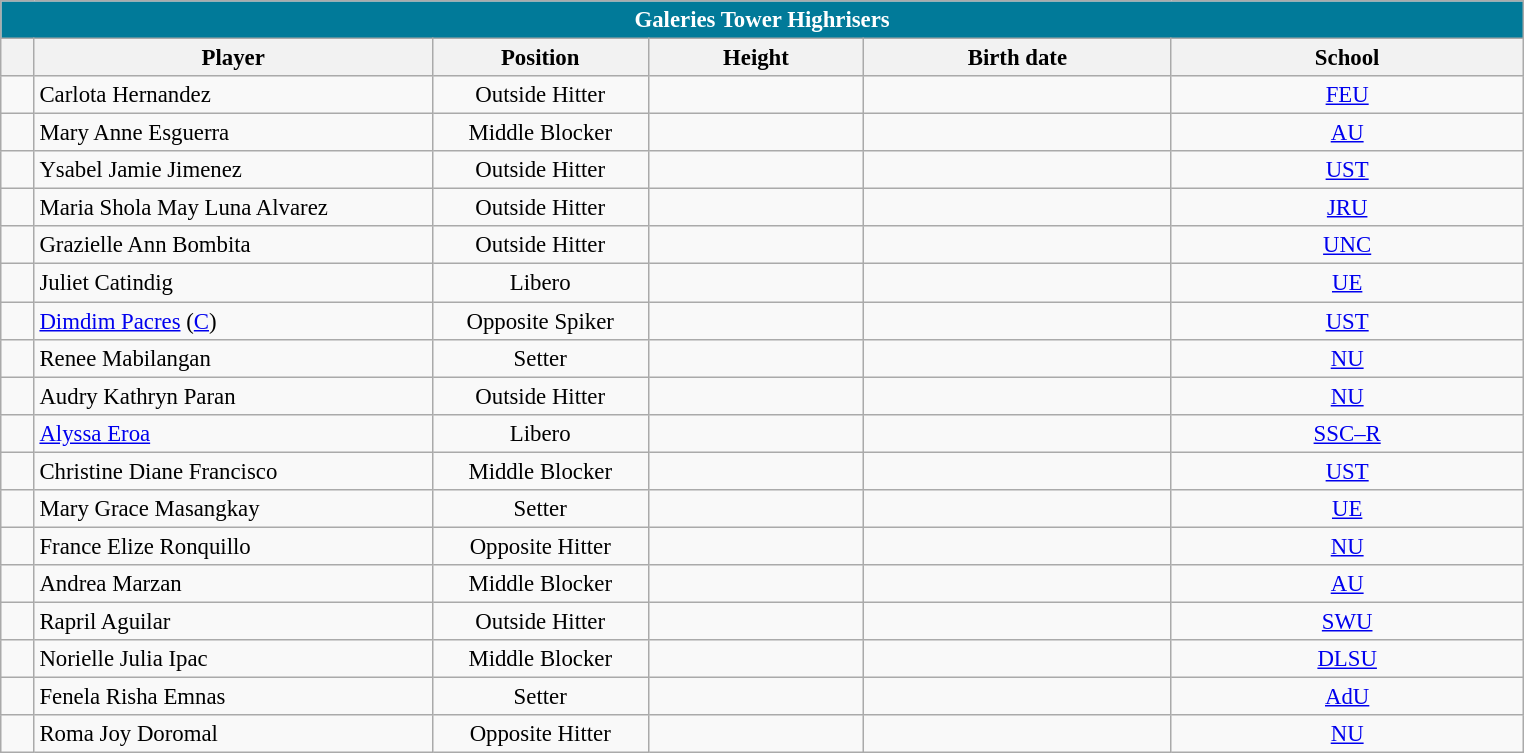<table class="wikitable sortable" style="font-size:95%; text-align:left;">
<tr>
<th colspan="7" style= "background:#017A99; color:white; text-align: center"><strong>Galeries Tower Highrisers</strong></th>
</tr>
<tr style="background:#FFFFFF;">
<th style= "align=center; width:1em;"></th>
<th style= "align=center;width:17em;">Player</th>
<th style= "align=center; width:9em;">Position</th>
<th style= "align=center; width:9em;">Height</th>
<th style= "align=center; width:13em;">Birth date</th>
<th style= "align=center; width:15em;">School</th>
</tr>
<tr align=center>
<td></td>
<td align="left"> Carlota Hernandez</td>
<td>Outside Hitter</td>
<td></td>
<td align=right></td>
<td><a href='#'>FEU</a></td>
</tr>
<tr align=center>
<td></td>
<td align="left"> Mary Anne Esguerra</td>
<td>Middle Blocker</td>
<td></td>
<td align=right></td>
<td><a href='#'>AU</a></td>
</tr>
<tr align=center>
<td></td>
<td align="left"> Ysabel Jamie Jimenez</td>
<td>Outside Hitter</td>
<td></td>
<td align=right></td>
<td><a href='#'>UST</a></td>
</tr>
<tr align=center>
<td></td>
<td align="left"> Maria Shola May Luna Alvarez</td>
<td>Outside Hitter</td>
<td></td>
<td align=right></td>
<td><a href='#'>JRU</a></td>
</tr>
<tr align=center>
<td></td>
<td align="left"> Grazielle Ann Bombita</td>
<td>Outside Hitter</td>
<td></td>
<td align=right></td>
<td><a href='#'>UNC</a></td>
</tr>
<tr align=center>
<td></td>
<td align="left"> Juliet Catindig</td>
<td>Libero</td>
<td></td>
<td align=right></td>
<td><a href='#'>UE</a></td>
</tr>
<tr align=center>
<td></td>
<td align="left"> <a href='#'>Dimdim Pacres</a> (<a href='#'>C</a>)</td>
<td>Opposite Spiker</td>
<td></td>
<td align=right></td>
<td><a href='#'>UST</a></td>
</tr>
<tr align=center>
<td></td>
<td align=left> Renee Mabilangan</td>
<td>Setter</td>
<td></td>
<td align=right></td>
<td><a href='#'>NU</a></td>
</tr>
<tr align=center>
<td></td>
<td align="left"> Audry Kathryn Paran</td>
<td>Outside Hitter</td>
<td></td>
<td align=right></td>
<td><a href='#'>NU</a></td>
</tr>
<tr align=center>
<td></td>
<td align=left> <a href='#'>Alyssa Eroa</a></td>
<td>Libero</td>
<td></td>
<td align=right></td>
<td><a href='#'>SSC–R</a></td>
</tr>
<tr align=center>
<td></td>
<td align="left"> Christine Diane Francisco</td>
<td>Middle Blocker</td>
<td></td>
<td align=right></td>
<td><a href='#'>UST</a></td>
</tr>
<tr align=center>
<td></td>
<td align="left"> Mary Grace Masangkay</td>
<td>Setter</td>
<td></td>
<td align=right></td>
<td><a href='#'>UE</a></td>
</tr>
<tr align=center>
<td></td>
<td align=left> France Elize Ronquillo</td>
<td>Opposite Hitter</td>
<td></td>
<td align=right></td>
<td><a href='#'>NU</a></td>
</tr>
<tr align=center>
<td></td>
<td align="left"> Andrea Marzan</td>
<td>Middle Blocker</td>
<td></td>
<td align=right></td>
<td><a href='#'>AU</a></td>
</tr>
<tr align=center>
<td></td>
<td align="left"> Rapril Aguilar</td>
<td>Outside Hitter</td>
<td></td>
<td align=right></td>
<td><a href='#'>SWU</a></td>
</tr>
<tr align=center>
<td></td>
<td align="left"> Norielle Julia Ipac</td>
<td>Middle Blocker</td>
<td></td>
<td align=right></td>
<td><a href='#'>DLSU</a></td>
</tr>
<tr align=center>
<td></td>
<td align="left"> Fenela Risha Emnas</td>
<td>Setter</td>
<td></td>
<td align=right></td>
<td><a href='#'>AdU</a></td>
</tr>
<tr align=center>
<td></td>
<td align="left"> Roma Joy Doromal</td>
<td>Opposite Hitter</td>
<td></td>
<td align=right></td>
<td><a href='#'>NU</a></td>
</tr>
</table>
